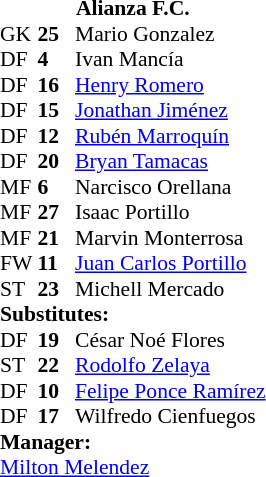<table style="font-size: 90%" cellspacing="0" cellpadding="0">
<tr>
<td colspan="5" style="padding-top: 0.6em; text-align:center"><strong>Alianza F.C.</strong></td>
</tr>
<tr>
<th width="25"></th>
<th width="25"></th>
</tr>
<tr>
<td>GK</td>
<td><strong>25</strong></td>
<td> Mario Gonzalez</td>
</tr>
<tr>
<td>DF</td>
<td><strong>4</strong></td>
<td> Ivan Mancía</td>
</tr>
<tr>
<td>DF</td>
<td><strong>16</strong></td>
<td> <a href='#'>Henry Romero</a></td>
</tr>
<tr>
<td>DF</td>
<td><strong>15</strong></td>
<td> <a href='#'>Jonathan Jiménez</a></td>
<td></td>
</tr>
<tr>
<td>DF</td>
<td><strong>12</strong></td>
<td> <a href='#'>Rubén Marroquín</a></td>
</tr>
<tr>
<td>DF</td>
<td><strong>20</strong></td>
<td> <a href='#'>Bryan Tamacas</a></td>
<td></td>
</tr>
<tr>
<td>MF</td>
<td><strong>6</strong></td>
<td> Narcisco Orellana</td>
</tr>
<tr>
<td>MF</td>
<td><strong>27</strong></td>
<td> Isaac Portillo</td>
</tr>
<tr>
<td>MF</td>
<td><strong>21</strong></td>
<td> Marvin Monterrosa</td>
<td></td>
</tr>
<tr>
<td>FW</td>
<td><strong>11</strong></td>
<td> <a href='#'>Juan Carlos Portillo</a></td>
<td> </td>
</tr>
<tr>
<td>ST</td>
<td><strong>23</strong></td>
<td> Michell Mercado</td>
<td></td>
</tr>
<tr>
<td colspan=5><strong>Substitutes:</strong></td>
</tr>
<tr>
<td>DF</td>
<td><strong>19</strong></td>
<td> César Noé Flores</td>
<td></td>
<td></td>
</tr>
<tr>
<td>ST</td>
<td><strong>22</strong></td>
<td> <a href='#'>Rodolfo Zelaya</a></td>
<td></td>
<td> </td>
</tr>
<tr>
<td>DF</td>
<td><strong>10</strong></td>
<td> <a href='#'>Felipe Ponce Ramírez</a></td>
<td></td>
<td></td>
</tr>
<tr>
<td>DF</td>
<td><strong>17</strong></td>
<td> Wilfredo Cienfuegos</td>
<td></td>
<td></td>
</tr>
<tr>
<td colspan=5><strong>Manager:</strong></td>
</tr>
<tr>
<td colspan=5> <a href='#'>Milton Melendez</a></td>
</tr>
</table>
